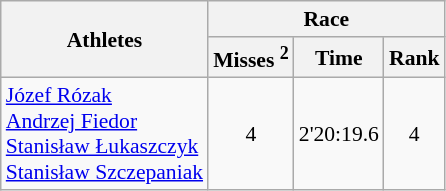<table class="wikitable" border="1" style="font-size:90%">
<tr>
<th rowspan=2>Athletes</th>
<th colspan=3>Race</th>
</tr>
<tr>
<th>Misses <sup>2</sup></th>
<th>Time</th>
<th>Rank</th>
</tr>
<tr>
<td><a href='#'>Józef Rózak</a><br><a href='#'>Andrzej Fiedor</a><br><a href='#'>Stanisław Łukaszczyk</a><br><a href='#'>Stanisław Szczepaniak</a></td>
<td align=center>4</td>
<td align=center>2'20:19.6</td>
<td align=center>4</td>
</tr>
</table>
